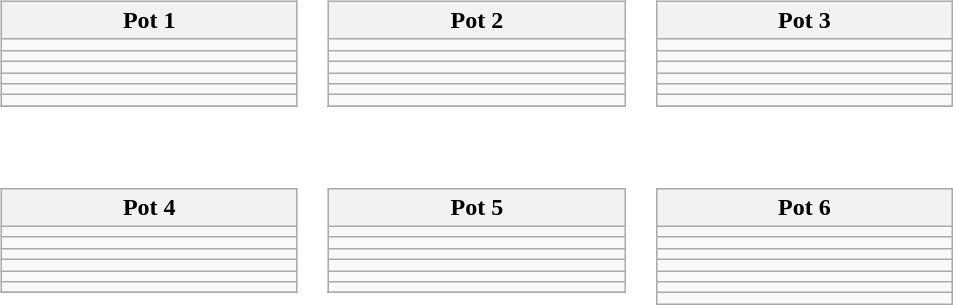<table>
<tr valign=top>
<td><br><table class="wikitable">
<tr>
<th width=190>Pot 1</th>
</tr>
<tr>
<td><strong> </strong></td>
</tr>
<tr>
<td></td>
</tr>
<tr>
<td><strong> </strong></td>
</tr>
<tr>
<td><strong> </strong></td>
</tr>
<tr>
<td><strong><em></em></strong></td>
</tr>
<tr>
<td></td>
</tr>
<tr>
</tr>
</table>
</td>
<td><br><table class="wikitable">
<tr>
<th width=190>Pot 2</th>
</tr>
<tr>
<td></td>
</tr>
<tr>
<td></td>
</tr>
<tr>
<td><strong> </strong></td>
</tr>
<tr>
<td></td>
</tr>
<tr>
<td></td>
</tr>
<tr>
<td><strong> </strong></td>
</tr>
<tr>
</tr>
</table>
</td>
<td><br><table class="wikitable">
<tr>
<th width=190>Pot 3</th>
</tr>
<tr>
<td><strong> </strong></td>
</tr>
<tr>
<td></td>
</tr>
<tr>
<td></td>
</tr>
<tr>
<td></td>
</tr>
<tr>
<td></td>
</tr>
<tr>
<td><strong> </strong></td>
</tr>
<tr>
</tr>
</table>
</td>
</tr>
<tr valign=top>
<td><br><table class="wikitable">
<tr>
<th width=190>Pot 4</th>
</tr>
<tr>
<td></td>
</tr>
<tr>
<td><strong> </strong></td>
</tr>
<tr>
<td><strong> </strong></td>
</tr>
<tr>
<td><strong> </strong></td>
</tr>
<tr>
<td><strong> </strong></td>
</tr>
<tr>
<td></td>
</tr>
<tr>
</tr>
</table>
</td>
<td><br><table class="wikitable">
<tr>
<th width=190>Pot 5</th>
</tr>
<tr>
<td></td>
</tr>
<tr>
<td></td>
</tr>
<tr>
<td></td>
</tr>
<tr>
<td></td>
</tr>
<tr>
<td></td>
</tr>
<tr>
<td></td>
</tr>
<tr>
</tr>
</table>
</td>
<td><br><table class="wikitable">
<tr>
<th width=190>Pot 6</th>
</tr>
<tr>
<td></td>
</tr>
<tr>
<td></td>
</tr>
<tr>
<td></td>
</tr>
<tr>
<td></td>
</tr>
<tr>
<td></td>
</tr>
<tr>
<td></td>
</tr>
<tr>
<td></td>
</tr>
</table>
</td>
</tr>
</table>
